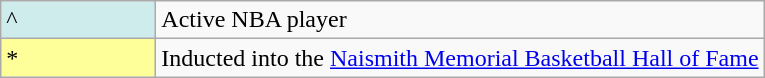<table class="wikitable">
<tr>
<td style="background-color:#CFECEC; width:6em">^</td>
<td>Active NBA player</td>
</tr>
<tr>
<td style="background-color:#FFFF99; width:6em">*</td>
<td>Inducted into the <a href='#'>Naismith Memorial Basketball Hall of Fame</a></td>
</tr>
</table>
